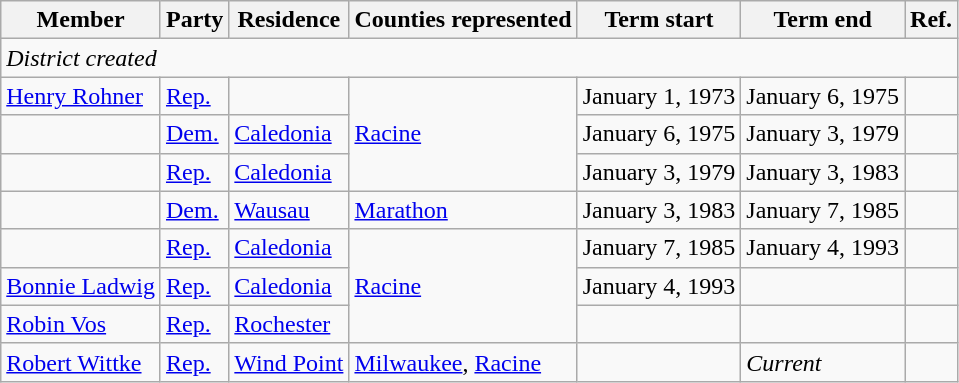<table class="wikitable">
<tr>
<th>Member</th>
<th>Party</th>
<th>Residence</th>
<th>Counties represented</th>
<th>Term start</th>
<th>Term end</th>
<th>Ref.</th>
</tr>
<tr>
<td colspan="7"><em>District created</em></td>
</tr>
<tr>
<td><a href='#'>Henry Rohner</a></td>
<td><a href='#'>Rep.</a></td>
<td></td>
<td rowspan="3"><a href='#'>Racine</a></td>
<td>January 1, 1973</td>
<td>January 6, 1975</td>
<td></td>
</tr>
<tr>
<td></td>
<td><a href='#'>Dem.</a></td>
<td><a href='#'>Caledonia</a></td>
<td>January 6, 1975</td>
<td>January 3, 1979</td>
<td></td>
</tr>
<tr>
<td></td>
<td><a href='#'>Rep.</a></td>
<td><a href='#'>Caledonia</a></td>
<td>January 3, 1979</td>
<td>January 3, 1983</td>
<td></td>
</tr>
<tr>
<td></td>
<td><a href='#'>Dem.</a></td>
<td><a href='#'>Wausau</a></td>
<td><a href='#'>Marathon</a></td>
<td>January 3, 1983</td>
<td>January 7, 1985</td>
<td></td>
</tr>
<tr>
<td></td>
<td><a href='#'>Rep.</a></td>
<td><a href='#'>Caledonia</a></td>
<td rowspan="3"><a href='#'>Racine</a></td>
<td>January 7, 1985</td>
<td>January 4, 1993</td>
<td></td>
</tr>
<tr>
<td><a href='#'>Bonnie Ladwig</a></td>
<td><a href='#'>Rep.</a></td>
<td><a href='#'>Caledonia</a></td>
<td>January 4, 1993</td>
<td></td>
<td></td>
</tr>
<tr>
<td><a href='#'>Robin Vos</a></td>
<td><a href='#'>Rep.</a></td>
<td><a href='#'>Rochester</a></td>
<td></td>
<td></td>
<td></td>
</tr>
<tr>
<td><a href='#'>Robert Wittke</a></td>
<td><a href='#'>Rep.</a></td>
<td><a href='#'>Wind Point</a></td>
<td><a href='#'>Milwaukee</a>, <a href='#'>Racine</a></td>
<td></td>
<td><em>Current</em></td>
<td></td>
</tr>
</table>
